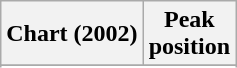<table class="wikitable sortable plainrowheaders" style="text-align:center">
<tr>
<th>Chart (2002)</th>
<th>Peak<br>position</th>
</tr>
<tr>
</tr>
<tr>
</tr>
<tr>
</tr>
</table>
